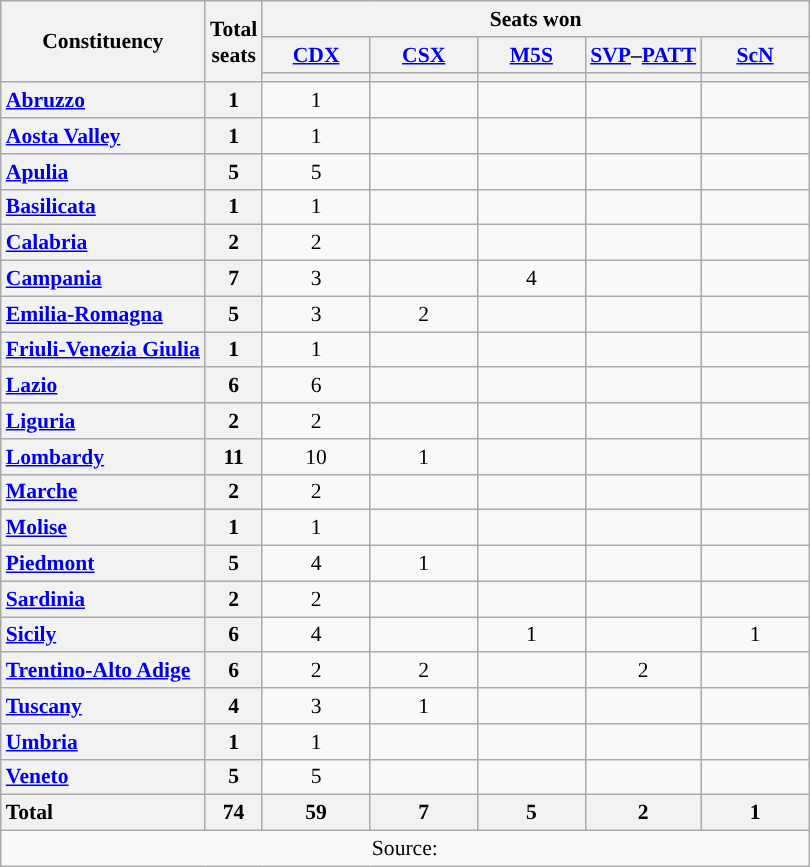<table class="wikitable" style="text-align:center; font-size: 0.9em;">
<tr>
<th rowspan="3">Constituency</th>
<th rowspan="3">Total<br>seats</th>
<th colspan="5">Seats won</th>
</tr>
<tr>
<th class="unsortable" style="width:65px;"><a href='#'>CDX</a></th>
<th class="unsortable" style="width:65px;"><a href='#'>CSX</a></th>
<th class="unsortable" style="width:65px;"><a href='#'>M5S</a></th>
<th class="unsortable" style="width:65px;"><a href='#'>SVP</a>–<a href='#'>PATT</a></th>
<th class="unsortable" style="width:65px;"><a href='#'>ScN</a></th>
</tr>
<tr>
<th style="background:"></th>
<th style="background:"></th>
<th style="background:"></th>
<th style="background:"></th>
<th style="background:"></th>
</tr>
<tr>
<th style="text-align: left;"><a href='#'>Abruzzo</a></th>
<th>1</th>
<td>1</td>
<td></td>
<td></td>
<td></td>
<td></td>
</tr>
<tr>
<th style="text-align: left;"><a href='#'>Aosta Valley</a></th>
<th>1</th>
<td>1</td>
<td></td>
<td></td>
<td></td>
<td></td>
</tr>
<tr>
<th style="text-align: left;"><a href='#'>Apulia</a></th>
<th>5</th>
<td>5</td>
<td></td>
<td></td>
<td></td>
<td></td>
</tr>
<tr>
<th style="text-align: left;"><a href='#'>Basilicata</a></th>
<th>1</th>
<td>1</td>
<td></td>
<td></td>
<td></td>
<td></td>
</tr>
<tr>
<th style="text-align: left;"><a href='#'>Calabria</a></th>
<th>2</th>
<td>2</td>
<td></td>
<td></td>
<td></td>
<td></td>
</tr>
<tr>
<th style="text-align: left;"><a href='#'>Campania</a></th>
<th>7</th>
<td>3</td>
<td></td>
<td>4</td>
<td></td>
<td></td>
</tr>
<tr>
<th style="text-align: left;"><a href='#'>Emilia-Romagna</a></th>
<th>5</th>
<td>3</td>
<td>2</td>
<td></td>
<td></td>
<td></td>
</tr>
<tr>
<th style="text-align: left;"><a href='#'>Friuli-Venezia Giulia</a></th>
<th>1</th>
<td>1</td>
<td></td>
<td></td>
<td></td>
<td></td>
</tr>
<tr>
<th style="text-align: left;"><a href='#'>Lazio</a></th>
<th>6</th>
<td>6</td>
<td></td>
<td></td>
<td></td>
<td></td>
</tr>
<tr>
<th style="text-align: left;"><a href='#'>Liguria</a></th>
<th>2</th>
<td>2</td>
<td></td>
<td></td>
<td></td>
<td></td>
</tr>
<tr>
<th style="text-align: left;"><a href='#'>Lombardy</a></th>
<th>11</th>
<td>10</td>
<td>1</td>
<td></td>
<td></td>
<td></td>
</tr>
<tr>
<th style="text-align: left;"><a href='#'>Marche</a></th>
<th>2</th>
<td>2</td>
<td></td>
<td></td>
<td></td>
<td></td>
</tr>
<tr>
<th style="text-align: left;"><a href='#'>Molise</a></th>
<th>1</th>
<td>1</td>
<td></td>
<td></td>
<td></td>
<td></td>
</tr>
<tr>
<th style="text-align: left;"><a href='#'>Piedmont</a></th>
<th>5</th>
<td>4</td>
<td>1</td>
<td></td>
<td></td>
<td></td>
</tr>
<tr>
<th style="text-align: left;"><a href='#'>Sardinia</a></th>
<th>2</th>
<td>2</td>
<td></td>
<td></td>
<td></td>
<td></td>
</tr>
<tr>
<th style="text-align: left;"><a href='#'>Sicily</a></th>
<th>6</th>
<td>4</td>
<td></td>
<td>1</td>
<td></td>
<td>1</td>
</tr>
<tr>
<th style="text-align: left;"><a href='#'>Trentino-Alto Adige</a></th>
<th>6</th>
<td>2</td>
<td>2</td>
<td></td>
<td>2</td>
<td></td>
</tr>
<tr>
<th style="text-align: left;"><a href='#'>Tuscany</a></th>
<th>4</th>
<td>3</td>
<td>1</td>
<td></td>
<td></td>
<td></td>
</tr>
<tr>
<th style="text-align: left;"><a href='#'>Umbria</a></th>
<th>1</th>
<td>1</td>
<td></td>
<td></td>
<td></td>
<td></td>
</tr>
<tr>
<th style="text-align: left;"><a href='#'>Veneto</a></th>
<th>5</th>
<td>5</td>
<td></td>
<td></td>
<td></td>
<td></td>
</tr>
<tr>
<th style="text-align: left;">Total</th>
<th>74</th>
<th>59</th>
<th>7</th>
<th>5</th>
<th>2</th>
<th>1</th>
</tr>
<tr>
<td colspan="7">Source: </td>
</tr>
</table>
